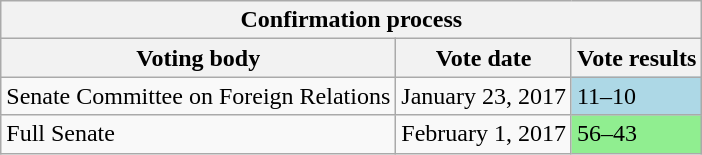<table class="wikitable sortable">
<tr>
<th colspan="3">Confirmation process</th>
</tr>
<tr>
<th>Voting body</th>
<th>Vote date</th>
<th>Vote results</th>
</tr>
<tr>
<td>Senate Committee on Foreign Relations</td>
<td>January 23, 2017</td>
<td style="background:lightblue;">11–10</td>
</tr>
<tr>
<td>Full Senate</td>
<td>February 1, 2017</td>
<td style="background:lightgreen;">56–43</td>
</tr>
</table>
